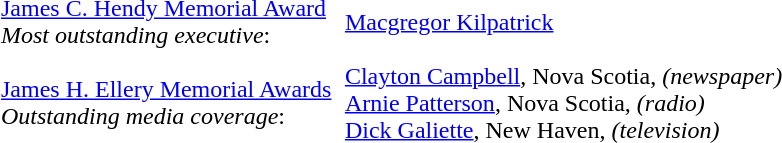<table cellpadding="3" cellspacing="3">
<tr>
<td><a href='#'>James C. Hendy Memorial Award</a><br><em>Most outstanding executive</em>:</td>
<td><a href='#'>Macgregor Kilpatrick</a></td>
</tr>
<tr>
<td><a href='#'>James H. Ellery Memorial Awards</a> <br><em>Outstanding media coverage</em>:</td>
<td><a href='#'>Clayton Campbell</a>, Nova Scotia, <em>(newspaper)</em><br><a href='#'>Arnie Patterson</a>, Nova Scotia, <em>(radio)</em><br><a href='#'>Dick Galiette</a>, New Haven, <em>(television)</em></td>
</tr>
</table>
